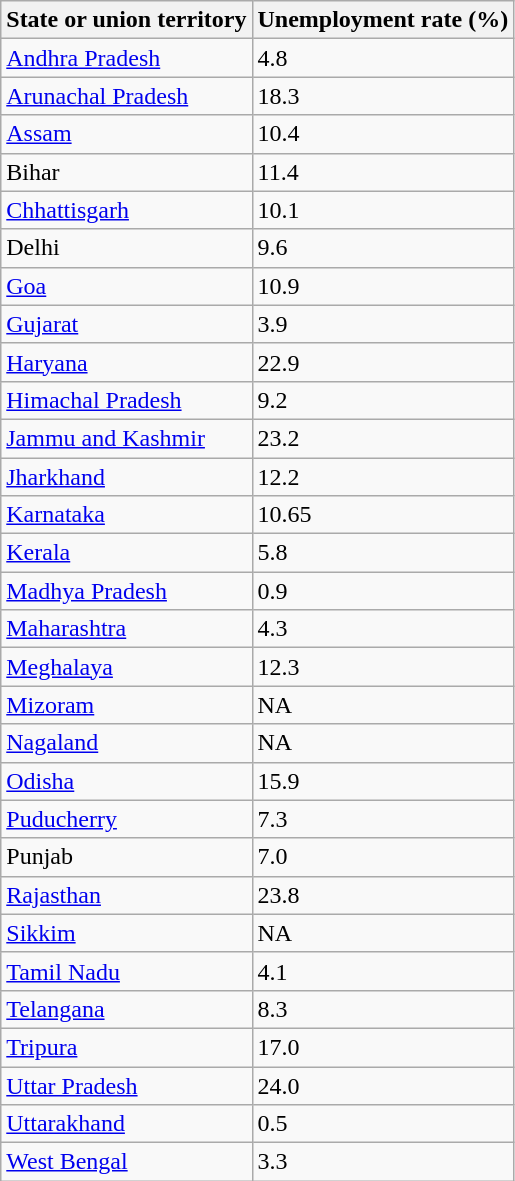<table class="wikitable sortable">
<tr>
<th>State or union territory</th>
<th>Unemployment rate (%)</th>
</tr>
<tr>
<td><a href='#'>Andhra Pradesh</a></td>
<td>4.8</td>
</tr>
<tr>
<td><a href='#'>Arunachal Pradesh</a></td>
<td>18.3</td>
</tr>
<tr>
<td><a href='#'>Assam</a></td>
<td>10.4</td>
</tr>
<tr>
<td>Bihar</td>
<td>11.4</td>
</tr>
<tr>
<td><a href='#'>Chhattisgarh</a></td>
<td>10.1</td>
</tr>
<tr>
<td>Delhi</td>
<td>9.6</td>
</tr>
<tr>
<td><a href='#'>Goa</a></td>
<td>10.9</td>
</tr>
<tr>
<td><a href='#'>Gujarat</a></td>
<td>3.9</td>
</tr>
<tr>
<td><a href='#'>Haryana</a></td>
<td>22.9</td>
</tr>
<tr>
<td><a href='#'>Himachal Pradesh</a></td>
<td>9.2</td>
</tr>
<tr>
<td><a href='#'>Jammu and Kashmir</a></td>
<td>23.2</td>
</tr>
<tr>
<td><a href='#'>Jharkhand</a></td>
<td>12.2</td>
</tr>
<tr>
<td><a href='#'>Karnataka</a></td>
<td>10.65</td>
</tr>
<tr>
<td><a href='#'>Kerala</a></td>
<td>5.8</td>
</tr>
<tr>
<td><a href='#'>Madhya Pradesh</a></td>
<td>0.9</td>
</tr>
<tr>
<td><a href='#'>Maharashtra</a></td>
<td>4.3</td>
</tr>
<tr>
<td><a href='#'>Meghalaya</a></td>
<td>12.3</td>
</tr>
<tr>
<td><a href='#'>Mizoram</a></td>
<td>NA</td>
</tr>
<tr>
<td><a href='#'>Nagaland</a></td>
<td>NA</td>
</tr>
<tr>
<td><a href='#'>Odisha</a></td>
<td>15.9</td>
</tr>
<tr>
<td><a href='#'>Puducherry</a></td>
<td>7.3</td>
</tr>
<tr>
<td>Punjab</td>
<td>7.0</td>
</tr>
<tr>
<td><a href='#'>Rajasthan</a></td>
<td>23.8</td>
</tr>
<tr>
<td><a href='#'>Sikkim</a></td>
<td>NA</td>
</tr>
<tr>
<td><a href='#'>Tamil Nadu</a></td>
<td>4.1</td>
</tr>
<tr>
<td><a href='#'>Telangana</a></td>
<td>8.3</td>
</tr>
<tr>
<td><a href='#'>Tripura</a></td>
<td>17.0</td>
</tr>
<tr>
<td><a href='#'>Uttar Pradesh</a></td>
<td>24.0</td>
</tr>
<tr>
<td><a href='#'>Uttarakhand</a></td>
<td>0.5</td>
</tr>
<tr>
<td><a href='#'>West Bengal</a></td>
<td>3.3</td>
</tr>
</table>
